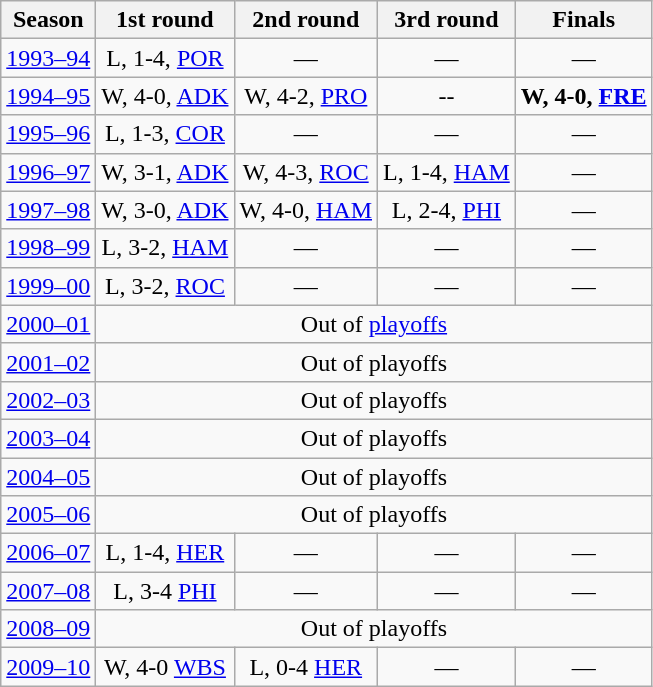<table class="wikitable" style="text-align:center">
<tr>
<th>Season</th>
<th>1st round</th>
<th>2nd round</th>
<th>3rd round</th>
<th>Finals</th>
</tr>
<tr>
<td><a href='#'>1993–94</a></td>
<td>L, 1-4, <a href='#'>POR</a></td>
<td>—</td>
<td>—</td>
<td>—</td>
</tr>
<tr>
<td><a href='#'>1994–95</a></td>
<td>W, 4-0, <a href='#'>ADK</a></td>
<td>W, 4-2, <a href='#'>PRO</a></td>
<td>--</td>
<td><strong>W, 4-0, <a href='#'>FRE</a></strong></td>
</tr>
<tr>
<td><a href='#'>1995–96</a></td>
<td>L, 1-3, <a href='#'>COR</a></td>
<td>—</td>
<td>—</td>
<td>—</td>
</tr>
<tr>
<td><a href='#'>1996–97</a></td>
<td>W, 3-1, <a href='#'>ADK</a></td>
<td>W, 4-3, <a href='#'>ROC</a></td>
<td>L, 1-4, <a href='#'>HAM</a></td>
<td>—</td>
</tr>
<tr>
<td><a href='#'>1997–98</a></td>
<td>W, 3-0, <a href='#'>ADK</a></td>
<td>W, 4-0, <a href='#'>HAM</a></td>
<td>L, 2-4, <a href='#'>PHI</a></td>
<td>—</td>
</tr>
<tr>
<td><a href='#'>1998–99</a></td>
<td>L, 3-2, <a href='#'>HAM</a></td>
<td>—</td>
<td>—</td>
<td>—</td>
</tr>
<tr>
<td><a href='#'>1999–00</a></td>
<td>L, 3-2, <a href='#'>ROC</a></td>
<td>—</td>
<td>—</td>
<td>—</td>
</tr>
<tr>
<td><a href='#'>2000–01</a></td>
<td colspan="4">Out of <a href='#'>playoffs</a></td>
</tr>
<tr>
<td><a href='#'>2001–02</a></td>
<td colspan="4">Out of playoffs</td>
</tr>
<tr>
<td><a href='#'>2002–03</a></td>
<td colspan="4">Out of playoffs</td>
</tr>
<tr>
<td><a href='#'>2003–04</a></td>
<td colspan="4">Out of playoffs</td>
</tr>
<tr>
<td><a href='#'>2004–05</a></td>
<td colspan="4">Out of playoffs</td>
</tr>
<tr>
<td><a href='#'>2005–06</a></td>
<td colspan="4">Out of playoffs</td>
</tr>
<tr>
<td><a href='#'>2006–07</a></td>
<td>L, 1-4, <a href='#'>HER</a></td>
<td>—</td>
<td>—</td>
<td>—</td>
</tr>
<tr>
<td><a href='#'>2007–08</a></td>
<td>L, 3-4 <a href='#'>PHI</a></td>
<td>—</td>
<td>—</td>
<td>—</td>
</tr>
<tr>
<td><a href='#'>2008–09</a></td>
<td colspan="4">Out of playoffs</td>
</tr>
<tr>
<td><a href='#'>2009–10</a></td>
<td>W, 4-0 <a href='#'>WBS</a></td>
<td>L, 0-4 <a href='#'>HER</a></td>
<td>—</td>
<td>—</td>
</tr>
</table>
